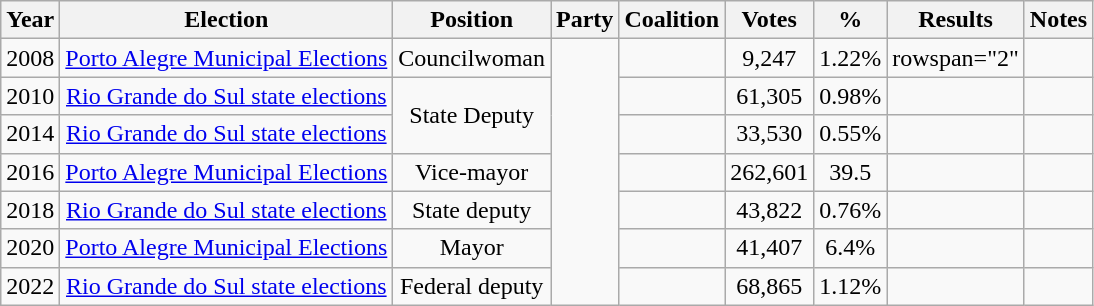<table class="wikitable" style="text-align:center">
<tr>
<th>Year</th>
<th>Election</th>
<th>Position</th>
<th>Party</th>
<th>Coalition</th>
<th>Votes</th>
<th>%</th>
<th>Results</th>
<th>Notes</th>
</tr>
<tr>
<td>2008</td>
<td><a href='#'>Porto Alegre Municipal Elections</a></td>
<td>Councilwoman</td>
<td rowspan="7"></td>
<td></td>
<td>9,247</td>
<td>1.22%</td>
<td>rowspan="2" </td>
<td></td>
</tr>
<tr>
<td>2010</td>
<td><a href='#'>Rio Grande do Sul state elections</a></td>
<td rowspan="2">State Deputy</td>
<td></td>
<td>61,305</td>
<td>0.98%</td>
<td></td>
</tr>
<tr>
<td>2014</td>
<td><a href='#'>Rio Grande do Sul state elections</a></td>
<td></td>
<td>33,530</td>
<td>0.55%</td>
<td></td>
<td></td>
</tr>
<tr>
<td>2016</td>
<td><a href='#'>Porto Alegre Municipal Elections</a></td>
<td>Vice-mayor</td>
<td></td>
<td>262,601</td>
<td>39.5</td>
<td></td>
<td></td>
</tr>
<tr>
<td>2018</td>
<td><a href='#'>Rio Grande do Sul state elections</a></td>
<td>State deputy</td>
<td></td>
<td>43,822</td>
<td>0.76%</td>
<td></td>
<td></td>
</tr>
<tr>
<td>2020</td>
<td><a href='#'>Porto Alegre Municipal Elections</a></td>
<td>Mayor</td>
<td></td>
<td>41,407</td>
<td>6.4%</td>
<td></td>
<td></td>
</tr>
<tr>
<td>2022</td>
<td><a href='#'>Rio Grande do Sul state elections</a></td>
<td>Federal deputy</td>
<td></td>
<td>68,865</td>
<td>1.12%</td>
<td></td>
<td></td>
</tr>
</table>
